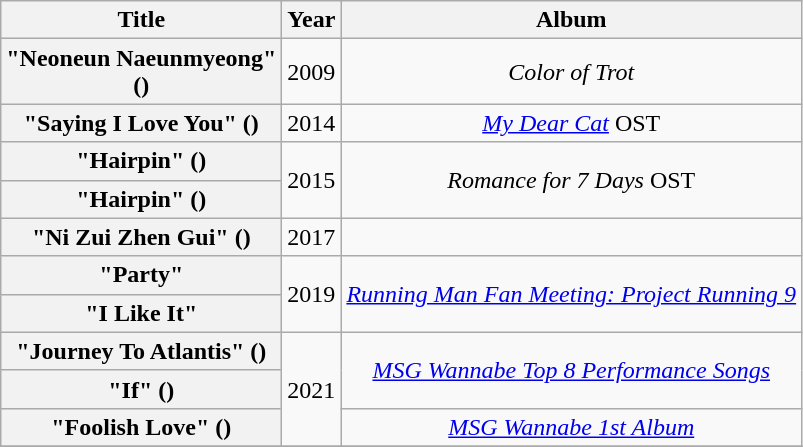<table class="wikitable plainrowheaders" style="text-align:center">
<tr>
<th scope="col">Title</th>
<th scope="col">Year</th>
<th scope="col">Album</th>
</tr>
<tr>
<th scope="row">"Neoneun Naeunmyeong"<br>()
</th>
<td>2009</td>
<td><em>Color of Trot</em></td>
</tr>
<tr>
<th scope="row">"Saying I Love You" ()</th>
<td>2014</td>
<td><em><a href='#'>My Dear Cat</a></em> OST</td>
</tr>
<tr>
<th scope="row">"Hairpin" () </th>
<td rowspan="2">2015</td>
<td rowspan="2"><em>Romance for 7 Days</em> OST</td>
</tr>
<tr>
<th scope="row">"Hairpin" () </th>
</tr>
<tr>
<th scope="row">"Ni Zui Zhen Gui" ()</th>
<td>2017</td>
<td></td>
</tr>
<tr>
<th scope="row">"Party"<br></th>
<td rowspan="2">2019</td>
<td rowspan="2"><em><a href='#'>Running Man Fan Meeting: Project Running 9</a></em></td>
</tr>
<tr>
<th scope="row">"I Like It"<br></th>
</tr>
<tr>
<th scope="row">"Journey To Atlantis" ()<br></th>
<td rowspan="3">2021</td>
<td rowspan="2"><em><a href='#'>MSG Wannabe Top 8 Performance Songs</a></em></td>
</tr>
<tr>
<th scope="row">"If" ()<br></th>
</tr>
<tr>
<th scope="row">"Foolish Love" ()<br></th>
<td><em><a href='#'>MSG Wannabe 1st Album</a></em></td>
</tr>
<tr>
</tr>
</table>
